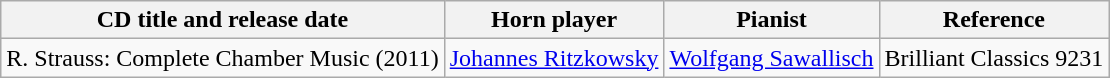<table class="wikitable">
<tr>
<th bgcolor=ececec>CD title and release date</th>
<th bgcolor=ececec>Horn player</th>
<th bgcolor=ececec>Pianist</th>
<th bgcolor=ececec>Reference</th>
</tr>
<tr>
<td>R. Strauss: Complete Chamber Music (2011)</td>
<td><a href='#'>Johannes Ritzkowsky</a></td>
<td><a href='#'>Wolfgang Sawallisch</a></td>
<td>Brilliant Classics 9231</td>
</tr>
</table>
